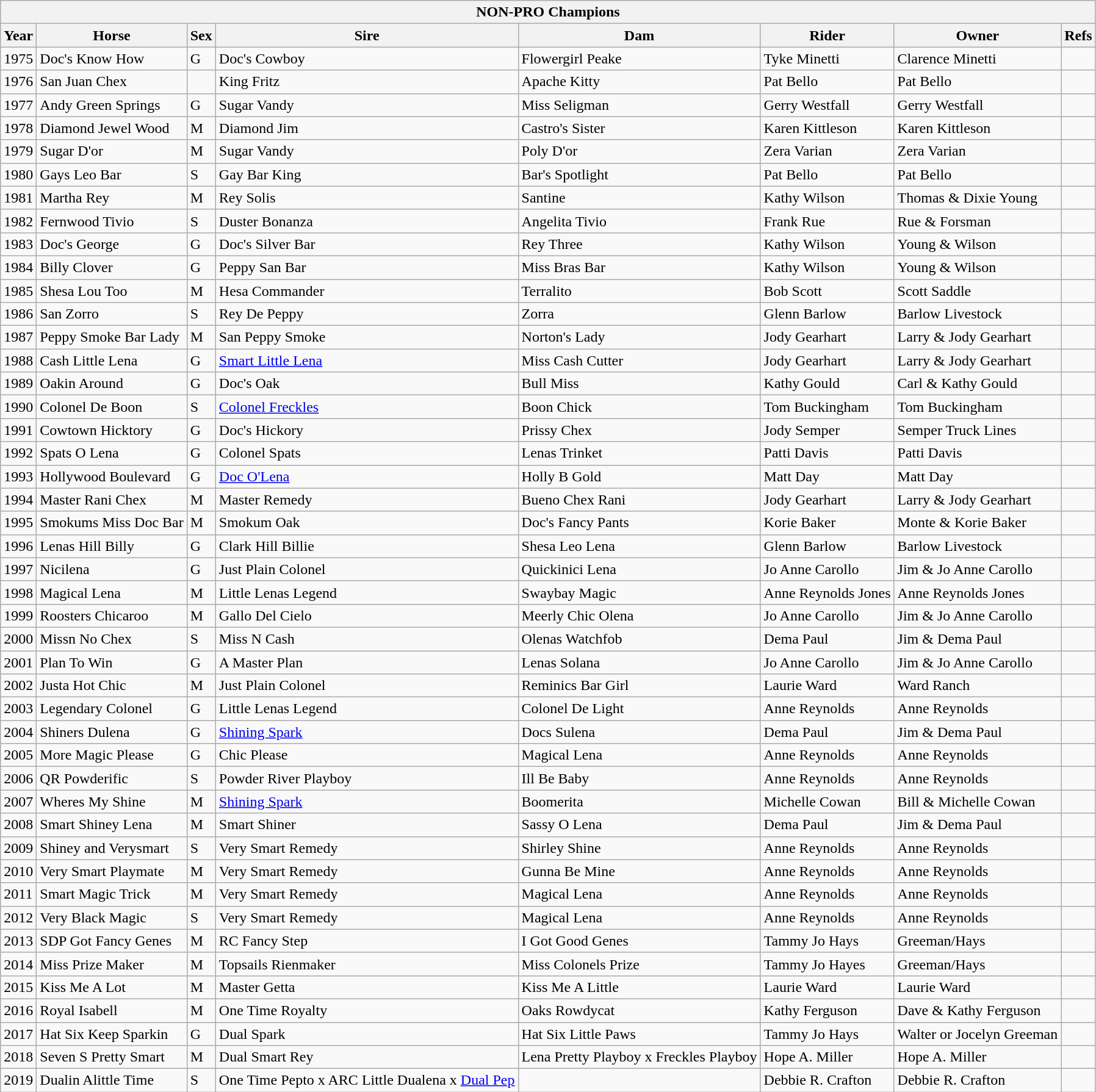<table class="wikitable">
<tr>
<th colspan="8">NON-PRO Champions</th>
</tr>
<tr>
<th>Year</th>
<th>Horse</th>
<th>Sex</th>
<th>Sire</th>
<th>Dam</th>
<th>Rider</th>
<th>Owner</th>
<th>Refs</th>
</tr>
<tr>
<td>1975</td>
<td>Doc's Know How</td>
<td>G</td>
<td>Doc's Cowboy</td>
<td>Flowergirl Peake</td>
<td>Tyke Minetti</td>
<td>Clarence Minetti</td>
<td></td>
</tr>
<tr>
<td>1976</td>
<td>San Juan Chex</td>
<td></td>
<td>King Fritz</td>
<td>Apache Kitty</td>
<td>Pat Bello</td>
<td>Pat Bello</td>
<td></td>
</tr>
<tr>
<td>1977</td>
<td>Andy Green Springs</td>
<td>G</td>
<td>Sugar Vandy</td>
<td>Miss Seligman</td>
<td>Gerry Westfall</td>
<td>Gerry Westfall</td>
<td></td>
</tr>
<tr>
<td>1978</td>
<td>Diamond Jewel Wood</td>
<td>M</td>
<td>Diamond Jim</td>
<td>Castro's Sister</td>
<td>Karen Kittleson</td>
<td>Karen Kittleson</td>
<td></td>
</tr>
<tr>
<td>1979</td>
<td>Sugar D'or</td>
<td>M</td>
<td>Sugar Vandy</td>
<td>Poly D'or</td>
<td>Zera Varian</td>
<td>Zera Varian</td>
<td></td>
</tr>
<tr>
<td>1980</td>
<td>Gays Leo Bar</td>
<td>S</td>
<td>Gay Bar King</td>
<td>Bar's Spotlight</td>
<td>Pat Bello</td>
<td>Pat Bello</td>
<td></td>
</tr>
<tr>
<td>1981</td>
<td>Martha Rey</td>
<td>M</td>
<td>Rey Solis</td>
<td>Santine</td>
<td>Kathy Wilson</td>
<td>Thomas & Dixie Young</td>
<td></td>
</tr>
<tr>
<td>1982</td>
<td>Fernwood Tivio</td>
<td>S</td>
<td>Duster Bonanza</td>
<td>Angelita Tivio</td>
<td>Frank Rue</td>
<td>Rue & Forsman</td>
<td></td>
</tr>
<tr>
<td>1983</td>
<td>Doc's George</td>
<td>G</td>
<td>Doc's Silver Bar</td>
<td>Rey Three</td>
<td>Kathy Wilson</td>
<td>Young & Wilson</td>
<td></td>
</tr>
<tr>
<td>1984</td>
<td>Billy Clover</td>
<td>G</td>
<td>Peppy San Bar</td>
<td>Miss Bras Bar</td>
<td>Kathy Wilson</td>
<td>Young & Wilson</td>
<td></td>
</tr>
<tr>
<td>1985</td>
<td>Shesa Lou Too</td>
<td>M</td>
<td>Hesa Commander</td>
<td>Terralito</td>
<td>Bob Scott</td>
<td>Scott Saddle</td>
<td></td>
</tr>
<tr>
<td>1986</td>
<td>San Zorro</td>
<td>S</td>
<td>Rey De Peppy</td>
<td>Zorra</td>
<td>Glenn Barlow</td>
<td>Barlow Livestock</td>
<td></td>
</tr>
<tr>
<td>1987</td>
<td>Peppy Smoke Bar Lady</td>
<td>M</td>
<td>San Peppy Smoke</td>
<td>Norton's Lady</td>
<td>Jody Gearhart</td>
<td>Larry & Jody Gearhart</td>
<td></td>
</tr>
<tr>
<td>1988</td>
<td>Cash Little Lena</td>
<td>G</td>
<td><a href='#'>Smart Little Lena</a></td>
<td>Miss Cash Cutter</td>
<td>Jody Gearhart</td>
<td>Larry & Jody Gearhart</td>
<td></td>
</tr>
<tr>
<td>1989</td>
<td>Oakin Around</td>
<td>G</td>
<td>Doc's Oak</td>
<td>Bull Miss</td>
<td>Kathy Gould</td>
<td>Carl & Kathy Gould</td>
<td></td>
</tr>
<tr>
<td>1990</td>
<td>Colonel De Boon</td>
<td>S</td>
<td><a href='#'>Colonel Freckles</a></td>
<td>Boon Chick</td>
<td>Tom Buckingham</td>
<td>Tom Buckingham</td>
<td></td>
</tr>
<tr>
<td>1991</td>
<td>Cowtown Hicktory</td>
<td>G</td>
<td>Doc's Hickory</td>
<td>Prissy Chex</td>
<td>Jody Semper</td>
<td>Semper Truck Lines</td>
<td></td>
</tr>
<tr>
<td>1992</td>
<td>Spats O Lena</td>
<td>G</td>
<td>Colonel Spats</td>
<td>Lenas Trinket</td>
<td>Patti Davis</td>
<td>Patti Davis</td>
<td></td>
</tr>
<tr>
<td>1993</td>
<td>Hollywood Boulevard</td>
<td>G</td>
<td><a href='#'>Doc O'Lena</a></td>
<td>Holly B Gold</td>
<td>Matt Day</td>
<td>Matt Day</td>
<td></td>
</tr>
<tr>
<td>1994</td>
<td>Master Rani Chex</td>
<td>M</td>
<td>Master Remedy</td>
<td>Bueno Chex Rani</td>
<td>Jody Gearhart</td>
<td>Larry & Jody Gearhart</td>
<td></td>
</tr>
<tr>
<td>1995</td>
<td>Smokums Miss Doc Bar</td>
<td>M</td>
<td>Smokum Oak</td>
<td>Doc's Fancy Pants</td>
<td>Korie Baker</td>
<td>Monte & Korie Baker</td>
<td></td>
</tr>
<tr>
<td>1996</td>
<td>Lenas Hill Billy</td>
<td>G</td>
<td>Clark Hill Billie</td>
<td>Shesa Leo Lena</td>
<td>Glenn Barlow</td>
<td>Barlow Livestock</td>
<td></td>
</tr>
<tr>
<td>1997</td>
<td>Nicilena</td>
<td>G</td>
<td>Just Plain Colonel</td>
<td>Quickinici Lena</td>
<td>Jo Anne Carollo</td>
<td>Jim & Jo Anne Carollo</td>
<td></td>
</tr>
<tr>
<td>1998</td>
<td>Magical Lena</td>
<td>M</td>
<td>Little Lenas Legend</td>
<td>Swaybay Magic</td>
<td>Anne Reynolds Jones</td>
<td>Anne Reynolds Jones</td>
<td></td>
</tr>
<tr>
<td>1999</td>
<td>Roosters Chicaroo</td>
<td>M</td>
<td>Gallo Del Cielo</td>
<td>Meerly Chic Olena</td>
<td>Jo Anne Carollo</td>
<td>Jim & Jo Anne Carollo</td>
<td></td>
</tr>
<tr>
<td>2000</td>
<td>Missn No Chex</td>
<td>S</td>
<td>Miss N Cash</td>
<td>Olenas Watchfob</td>
<td>Dema Paul</td>
<td>Jim & Dema Paul</td>
<td></td>
</tr>
<tr>
<td>2001</td>
<td>Plan To Win</td>
<td>G</td>
<td>A Master Plan</td>
<td>Lenas Solana</td>
<td>Jo Anne Carollo</td>
<td>Jim & Jo Anne Carollo</td>
<td></td>
</tr>
<tr>
<td>2002</td>
<td>Justa Hot Chic</td>
<td>M</td>
<td>Just Plain Colonel</td>
<td>Reminics Bar Girl</td>
<td>Laurie Ward</td>
<td>Ward Ranch</td>
<td></td>
</tr>
<tr>
<td>2003</td>
<td>Legendary Colonel</td>
<td>G</td>
<td>Little Lenas Legend</td>
<td>Colonel De Light</td>
<td>Anne Reynolds</td>
<td>Anne Reynolds</td>
<td></td>
</tr>
<tr>
<td>2004</td>
<td>Shiners Dulena</td>
<td>G</td>
<td><a href='#'>Shining Spark</a></td>
<td>Docs Sulena</td>
<td>Dema Paul</td>
<td>Jim & Dema Paul</td>
<td></td>
</tr>
<tr>
<td>2005</td>
<td>More Magic Please</td>
<td>G</td>
<td>Chic Please</td>
<td>Magical Lena</td>
<td>Anne Reynolds</td>
<td>Anne Reynolds</td>
<td></td>
</tr>
<tr>
<td>2006</td>
<td>QR Powderific</td>
<td>S</td>
<td>Powder River Playboy</td>
<td>Ill Be Baby</td>
<td>Anne Reynolds</td>
<td>Anne Reynolds</td>
<td></td>
</tr>
<tr>
<td>2007</td>
<td>Wheres My Shine</td>
<td>M</td>
<td><a href='#'>Shining Spark</a></td>
<td>Boomerita</td>
<td>Michelle Cowan</td>
<td>Bill & Michelle Cowan</td>
<td></td>
</tr>
<tr>
<td>2008</td>
<td>Smart Shiney Lena</td>
<td>M</td>
<td>Smart Shiner</td>
<td>Sassy O Lena</td>
<td>Dema Paul</td>
<td>Jim & Dema Paul</td>
<td></td>
</tr>
<tr>
<td>2009</td>
<td>Shiney and Verysmart</td>
<td>S</td>
<td>Very Smart Remedy</td>
<td>Shirley Shine</td>
<td>Anne Reynolds</td>
<td>Anne Reynolds</td>
<td></td>
</tr>
<tr>
<td>2010</td>
<td>Very Smart Playmate</td>
<td>M</td>
<td>Very Smart Remedy</td>
<td>Gunna Be Mine</td>
<td>Anne Reynolds</td>
<td>Anne Reynolds</td>
<td></td>
</tr>
<tr>
<td>2011</td>
<td>Smart Magic Trick</td>
<td>M</td>
<td>Very Smart Remedy</td>
<td>Magical Lena</td>
<td>Anne Reynolds</td>
<td>Anne Reynolds</td>
<td></td>
</tr>
<tr>
<td>2012</td>
<td>Very Black Magic</td>
<td>S</td>
<td>Very Smart Remedy</td>
<td>Magical Lena</td>
<td>Anne Reynolds</td>
<td>Anne Reynolds</td>
<td></td>
</tr>
<tr>
<td>2013</td>
<td>SDP Got Fancy Genes</td>
<td>M</td>
<td>RC Fancy Step</td>
<td>I Got Good Genes</td>
<td>Tammy Jo Hays</td>
<td>Greeman/Hays</td>
<td></td>
</tr>
<tr>
<td>2014</td>
<td>Miss Prize Maker</td>
<td>M</td>
<td>Topsails Rienmaker</td>
<td>Miss Colonels Prize</td>
<td>Tammy Jo Hayes</td>
<td>Greeman/Hays</td>
<td></td>
</tr>
<tr>
<td>2015</td>
<td>Kiss Me A Lot</td>
<td>M</td>
<td>Master Getta</td>
<td>Kiss Me A Little</td>
<td>Laurie Ward</td>
<td>Laurie Ward</td>
<td></td>
</tr>
<tr>
<td>2016</td>
<td>Royal Isabell</td>
<td>M</td>
<td>One Time Royalty</td>
<td>Oaks Rowdycat</td>
<td>Kathy Ferguson</td>
<td>Dave & Kathy Ferguson</td>
<td></td>
</tr>
<tr>
<td>2017</td>
<td>Hat Six Keep Sparkin</td>
<td>G</td>
<td>Dual Spark</td>
<td>Hat Six Little Paws</td>
<td>Tammy Jo Hays</td>
<td>Walter or Jocelyn Greeman</td>
<td></td>
</tr>
<tr>
<td>2018</td>
<td>Seven S Pretty Smart</td>
<td>M</td>
<td>Dual Smart Rey</td>
<td>Lena Pretty Playboy x Freckles Playboy</td>
<td>Hope A. Miller</td>
<td>Hope A. Miller</td>
<td></td>
</tr>
<tr>
<td>2019</td>
<td>Dualin Alittle Time</td>
<td>S</td>
<td>One Time Pepto x ARC Little Dualena x <a href='#'>Dual Pep</a></td>
<td></td>
<td>Debbie R. Crafton</td>
<td>Debbie R. Crafton</td>
<td></td>
</tr>
</table>
